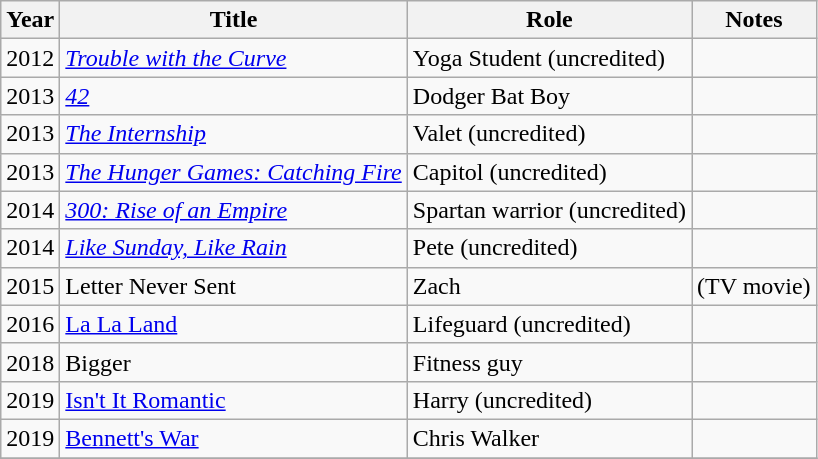<table class="wikitable sortable">
<tr>
<th>Year</th>
<th>Title</th>
<th>Role</th>
<th>Notes</th>
</tr>
<tr>
<td>2012</td>
<td><em><a href='#'>Trouble with the Curve</a></em></td>
<td>Yoga Student (uncredited)</td>
<td></td>
</tr>
<tr>
<td>2013</td>
<td><em><a href='#'>42</a></em></td>
<td>Dodger Bat Boy</td>
<td></td>
</tr>
<tr>
<td>2013</td>
<td><em><a href='#'>The Internship</a></em></td>
<td>Valet (uncredited)</td>
<td></td>
</tr>
<tr>
<td>2013</td>
<td><em><a href='#'>The Hunger Games: Catching Fire</a></em></td>
<td>Capitol (uncredited)</td>
<td></td>
</tr>
<tr>
<td>2014</td>
<td><em><a href='#'>300: Rise of an Empire</a></em></td>
<td>Spartan warrior (uncredited)</td>
<td></td>
</tr>
<tr>
<td>2014</td>
<td><em><a href='#'>Like Sunday, Like Rain</a></td>
<td>Pete (uncredited)</td>
<td></td>
</tr>
<tr>
<td>2015</td>
<td></em>Letter Never Sent<em></td>
<td>Zach</td>
<td>(TV movie)</td>
</tr>
<tr>
<td>2016</td>
<td></em><a href='#'>La La Land</a><em></td>
<td>Lifeguard (uncredited)</td>
<td></td>
</tr>
<tr>
<td>2018</td>
<td></em>Bigger<em></td>
<td>Fitness guy</td>
<td></td>
</tr>
<tr>
<td>2019</td>
<td></em><a href='#'>Isn't It Romantic</a><em></td>
<td>Harry (uncredited)</td>
<td></td>
</tr>
<tr>
<td>2019</td>
<td></em><a href='#'>Bennett's War</a><em></td>
<td>Chris Walker</td>
<td></td>
</tr>
<tr>
</tr>
</table>
